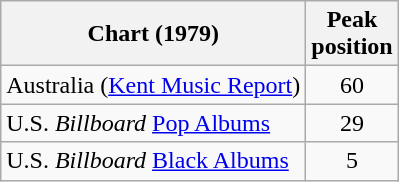<table class="wikitable sortable">
<tr>
<th align="center">Chart (1979)</th>
<th align="center">Peak<br>position</th>
</tr>
<tr>
<td>Australia (<a href='#'>Kent Music Report</a>)</td>
<td style="text-align:center;">60</td>
</tr>
<tr>
<td align="left">U.S. <em>Billboard</em> <a href='#'>Pop Albums</a></td>
<td align="center">29</td>
</tr>
<tr>
<td align="left">U.S. <em>Billboard</em> <a href='#'>Black Albums</a></td>
<td align="center">5</td>
</tr>
</table>
